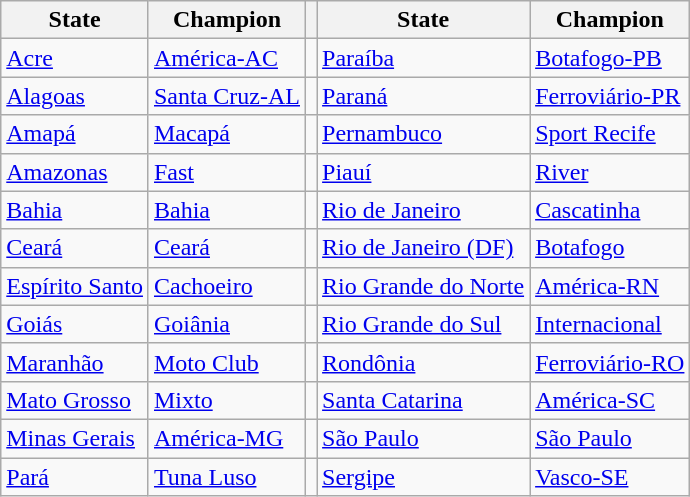<table class="wikitable">
<tr>
<th>State</th>
<th>Champion</th>
<th></th>
<th>State</th>
<th>Champion</th>
</tr>
<tr>
<td><a href='#'>Acre</a></td>
<td><a href='#'>América-AC</a></td>
<td></td>
<td><a href='#'>Paraíba</a></td>
<td><a href='#'>Botafogo-PB</a></td>
</tr>
<tr>
<td><a href='#'>Alagoas</a></td>
<td><a href='#'>Santa Cruz-AL</a></td>
<td></td>
<td><a href='#'>Paraná</a></td>
<td><a href='#'>Ferroviário-PR</a></td>
</tr>
<tr>
<td><a href='#'>Amapá</a></td>
<td><a href='#'>Macapá</a></td>
<td></td>
<td><a href='#'>Pernambuco</a></td>
<td><a href='#'>Sport Recife</a></td>
</tr>
<tr>
<td><a href='#'>Amazonas</a></td>
<td><a href='#'>Fast</a></td>
<td></td>
<td><a href='#'>Piauí</a></td>
<td><a href='#'>River</a></td>
</tr>
<tr>
<td><a href='#'>Bahia</a></td>
<td><a href='#'>Bahia</a></td>
<td></td>
<td><a href='#'>Rio de Janeiro</a></td>
<td><a href='#'>Cascatinha</a></td>
</tr>
<tr>
<td><a href='#'>Ceará</a></td>
<td><a href='#'>Ceará</a></td>
<td></td>
<td><a href='#'>Rio de Janeiro (DF)</a></td>
<td><a href='#'>Botafogo</a></td>
</tr>
<tr>
<td><a href='#'>Espírito Santo</a></td>
<td><a href='#'>Cachoeiro</a></td>
<td></td>
<td><a href='#'>Rio Grande do Norte</a></td>
<td><a href='#'>América-RN</a></td>
</tr>
<tr>
<td><a href='#'>Goiás</a></td>
<td><a href='#'>Goiânia</a></td>
<td></td>
<td><a href='#'>Rio Grande do Sul</a></td>
<td><a href='#'>Internacional</a></td>
</tr>
<tr>
<td><a href='#'>Maranhão</a></td>
<td><a href='#'>Moto Club</a></td>
<td></td>
<td><a href='#'>Rondônia</a></td>
<td><a href='#'>Ferroviário-RO</a></td>
</tr>
<tr>
<td><a href='#'>Mato Grosso</a></td>
<td><a href='#'>Mixto</a></td>
<td></td>
<td><a href='#'>Santa Catarina</a></td>
<td><a href='#'>América-SC</a></td>
</tr>
<tr>
<td><a href='#'>Minas Gerais</a></td>
<td><a href='#'>América-MG</a></td>
<td></td>
<td><a href='#'>São Paulo</a></td>
<td><a href='#'>São Paulo</a></td>
</tr>
<tr>
<td><a href='#'>Pará</a></td>
<td><a href='#'>Tuna Luso</a></td>
<td></td>
<td><a href='#'>Sergipe</a></td>
<td><a href='#'>Vasco-SE</a></td>
</tr>
</table>
